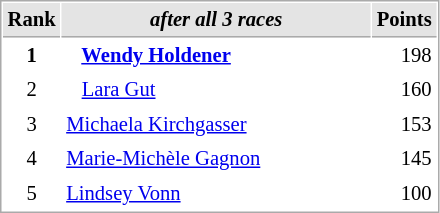<table cellspacing="1" cellpadding="3" style="border:1px solid #aaa; font-size:86%;">
<tr style="background:#e4e4e4;">
<th style="border-bottom:1px solid #aaa; width:10px;">Rank</th>
<th style="border-bottom:1px solid #aaa; width:200px; white-space:nowrap;"><em>after all 3 races</em> </th>
<th style="border-bottom:1px solid #aaa; width:20px;">Points</th>
</tr>
<tr>
<td style="text-align:center;"><strong>1</strong></td>
<td><strong>   <a href='#'>Wendy Holdener</a></strong></td>
<td align="right">198</td>
</tr>
<tr>
<td style="text-align:center;">2</td>
<td>   <a href='#'>Lara Gut</a></td>
<td align="right">160</td>
</tr>
<tr>
<td style="text-align:center;">3</td>
<td> <a href='#'>Michaela Kirchgasser</a></td>
<td align="right">153</td>
</tr>
<tr>
<td style="text-align:center;">4</td>
<td style="white-space: nowrap"> <a href='#'>Marie-Michèle Gagnon</a></td>
<td align="right">145</td>
</tr>
<tr>
<td style="text-align:center;">5</td>
<td> <a href='#'>Lindsey Vonn</a></td>
<td align="right">100</td>
</tr>
</table>
